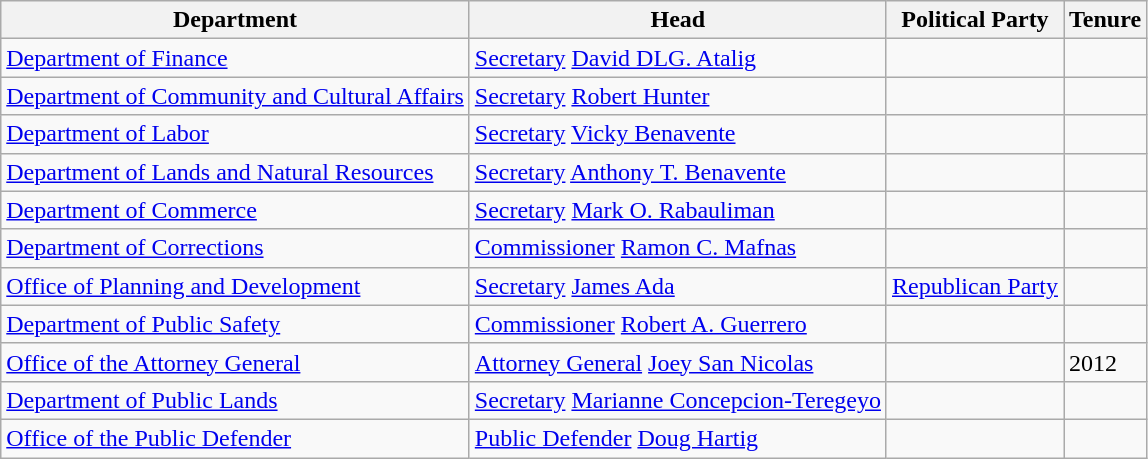<table class="wikitable">
<tr>
<th>Department</th>
<th>Head</th>
<th>Political Party</th>
<th>Tenure</th>
</tr>
<tr>
<td><a href='#'>Department of Finance</a></td>
<td><a href='#'>Secretary</a> <a href='#'>David DLG. Atalig</a></td>
<td></td>
<td></td>
</tr>
<tr>
<td><a href='#'>Department of Community and Cultural Affairs</a></td>
<td><a href='#'>Secretary</a>  <a href='#'>Robert Hunter</a></td>
<td></td>
<td></td>
</tr>
<tr>
<td><a href='#'>Department of Labor</a></td>
<td><a href='#'>Secretary</a>  <a href='#'>Vicky Benavente</a></td>
<td></td>
<td></td>
</tr>
<tr>
<td><a href='#'>Department of Lands and Natural Resources</a></td>
<td><a href='#'>Secretary</a>  <a href='#'>Anthony T. Benavente</a></td>
<td></td>
<td></td>
</tr>
<tr>
<td><a href='#'>Department of Commerce</a></td>
<td><a href='#'>Secretary</a> <a href='#'>Mark O. Rabauliman</a></td>
<td></td>
<td></td>
</tr>
<tr>
<td><a href='#'>Department of Corrections</a></td>
<td><a href='#'>Commissioner</a> <a href='#'>Ramon C. Mafnas</a></td>
<td></td>
<td></td>
</tr>
<tr>
<td><a href='#'>Office of Planning and Development</a></td>
<td><a href='#'>Secretary</a> <a href='#'>James Ada</a></td>
<td><a href='#'>Republican Party</a></td>
<td></td>
</tr>
<tr>
<td><a href='#'>Department of Public Safety</a></td>
<td><a href='#'>Commissioner</a> <a href='#'>Robert A. Guerrero</a></td>
<td></td>
<td></td>
</tr>
<tr>
<td><a href='#'>Office of the Attorney General</a></td>
<td><a href='#'>Attorney General</a> <a href='#'>Joey San Nicolas</a></td>
<td></td>
<td>2012</td>
</tr>
<tr>
<td><a href='#'>Department of Public Lands</a></td>
<td><a href='#'>Secretary</a> <a href='#'>Marianne Concepcion-Teregeyo</a></td>
<td></td>
<td></td>
</tr>
<tr>
<td><a href='#'>Office of the Public Defender</a></td>
<td><a href='#'>Public Defender</a> <a href='#'>Doug Hartig</a></td>
<td></td>
<td></td>
</tr>
</table>
